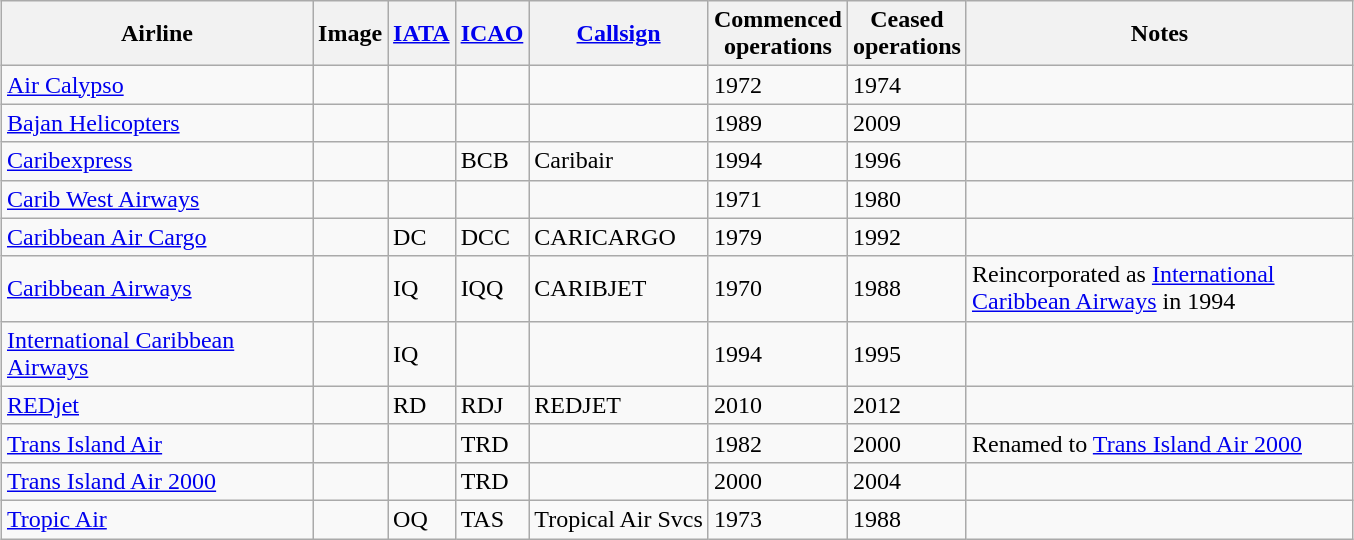<table class="wikitable sortable" style="border-collapse:collapse; margin:auto;" border="1" cellpadding="3">
<tr valign="middle">
<th style="width:200px;">Airline</th>
<th>Image</th>
<th><a href='#'>IATA</a></th>
<th><a href='#'>ICAO</a></th>
<th><a href='#'>Callsign</a></th>
<th>Commenced<br>operations</th>
<th>Ceased<br>operations</th>
<th style="width:250px;">Notes</th>
</tr>
<tr>
<td><a href='#'>Air Calypso</a></td>
<td></td>
<td></td>
<td></td>
<td></td>
<td>1972</td>
<td>1974</td>
<td></td>
</tr>
<tr>
<td><a href='#'>Bajan Helicopters</a></td>
<td></td>
<td></td>
<td></td>
<td></td>
<td>1989</td>
<td>2009</td>
<td></td>
</tr>
<tr>
<td><a href='#'>Caribexpress</a></td>
<td></td>
<td></td>
<td>BCB</td>
<td>Caribair</td>
<td>1994</td>
<td>1996</td>
<td></td>
</tr>
<tr>
<td><a href='#'>Carib West Airways</a></td>
<td></td>
<td></td>
<td></td>
<td></td>
<td>1971</td>
<td>1980</td>
<td></td>
</tr>
<tr>
<td><a href='#'>Caribbean Air Cargo</a></td>
<td></td>
<td>DC</td>
<td>DCC</td>
<td>CARICARGO</td>
<td>1979</td>
<td>1992</td>
<td></td>
</tr>
<tr>
<td><a href='#'>Caribbean Airways</a></td>
<td></td>
<td>IQ</td>
<td>IQQ</td>
<td>CARIBJET</td>
<td>1970</td>
<td>1988</td>
<td>Reincorporated as <a href='#'>International Caribbean Airways</a> in 1994</td>
</tr>
<tr>
<td><a href='#'>International Caribbean Airways</a></td>
<td></td>
<td>IQ</td>
<td></td>
<td></td>
<td>1994</td>
<td>1995</td>
<td></td>
</tr>
<tr>
<td><a href='#'>REDjet</a></td>
<td></td>
<td>RD</td>
<td>RDJ</td>
<td>REDJET</td>
<td>2010</td>
<td>2012</td>
<td></td>
</tr>
<tr>
<td><a href='#'>Trans Island Air</a></td>
<td></td>
<td></td>
<td>TRD</td>
<td></td>
<td>1982</td>
<td>2000</td>
<td>Renamed to <a href='#'>Trans Island Air 2000</a></td>
</tr>
<tr>
<td><a href='#'>Trans Island Air 2000</a></td>
<td></td>
<td></td>
<td>TRD</td>
<td></td>
<td>2000</td>
<td>2004</td>
<td></td>
</tr>
<tr>
<td><a href='#'>Tropic Air</a></td>
<td></td>
<td>OQ</td>
<td>TAS</td>
<td>Tropical Air Svcs</td>
<td>1973</td>
<td>1988</td>
<td></td>
</tr>
</table>
